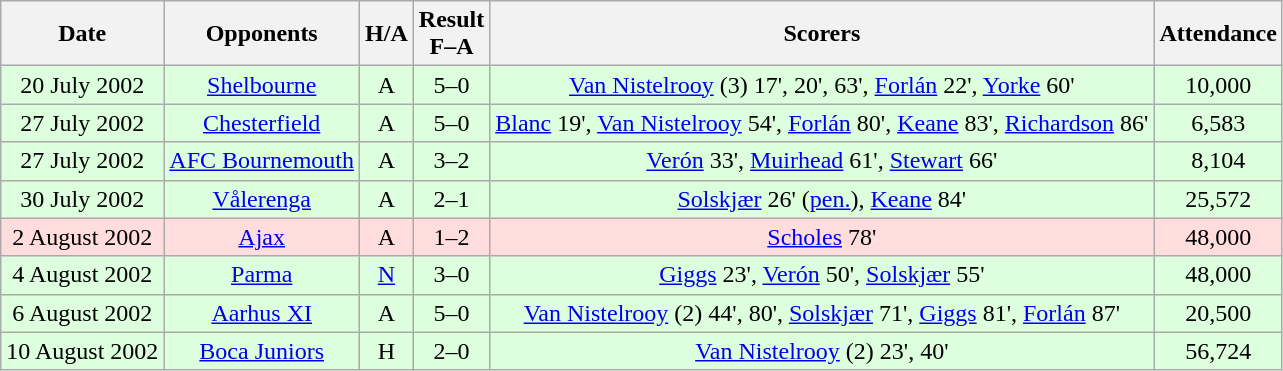<table class="wikitable" style="text-align:center">
<tr>
<th>Date</th>
<th>Opponents</th>
<th>H/A</th>
<th>Result<br>F–A</th>
<th>Scorers</th>
<th>Attendance</th>
</tr>
<tr bgcolor="#ddffdd">
<td>20 July 2002</td>
<td><a href='#'>Shelbourne</a></td>
<td>A</td>
<td>5–0</td>
<td><a href='#'>Van Nistelrooy</a> (3) 17', 20', 63', <a href='#'>Forlán</a> 22', <a href='#'>Yorke</a> 60'</td>
<td>10,000</td>
</tr>
<tr bgcolor="#ddffdd">
<td>27 July 2002</td>
<td><a href='#'>Chesterfield</a></td>
<td>A</td>
<td>5–0</td>
<td><a href='#'>Blanc</a> 19', <a href='#'>Van Nistelrooy</a> 54', <a href='#'>Forlán</a> 80', <a href='#'>Keane</a> 83', <a href='#'>Richardson</a> 86'</td>
<td>6,583</td>
</tr>
<tr bgcolor="#ddffdd">
<td>27 July 2002</td>
<td><a href='#'>AFC Bournemouth</a></td>
<td>A</td>
<td>3–2</td>
<td><a href='#'>Verón</a> 33', <a href='#'>Muirhead</a> 61', <a href='#'>Stewart</a> 66'</td>
<td>8,104</td>
</tr>
<tr bgcolor="#ddffdd">
<td>30 July 2002</td>
<td><a href='#'>Vålerenga</a></td>
<td>A</td>
<td>2–1</td>
<td><a href='#'>Solskjær</a> 26' (<a href='#'>pen.</a>), <a href='#'>Keane</a> 84'</td>
<td>25,572</td>
</tr>
<tr bgcolor="#ffdddd">
<td>2 August 2002</td>
<td><a href='#'>Ajax</a></td>
<td>A</td>
<td>1–2</td>
<td><a href='#'>Scholes</a> 78'</td>
<td>48,000</td>
</tr>
<tr bgcolor="#ddffdd">
<td>4 August 2002</td>
<td><a href='#'>Parma</a></td>
<td><a href='#'>N</a></td>
<td>3–0</td>
<td><a href='#'>Giggs</a> 23', <a href='#'>Verón</a> 50', <a href='#'>Solskjær</a> 55'</td>
<td>48,000</td>
</tr>
<tr bgcolor="#ddffdd">
<td>6 August 2002</td>
<td><a href='#'>Aarhus XI</a></td>
<td>A</td>
<td>5–0</td>
<td><a href='#'>Van Nistelrooy</a> (2) 44', 80', <a href='#'>Solskjær</a> 71', <a href='#'>Giggs</a> 81', <a href='#'>Forlán</a> 87'</td>
<td>20,500</td>
</tr>
<tr bgcolor="#ddffdd">
<td>10 August 2002</td>
<td><a href='#'>Boca Juniors</a></td>
<td>H</td>
<td>2–0</td>
<td><a href='#'>Van Nistelrooy</a> (2) 23', 40'</td>
<td>56,724</td>
</tr>
</table>
